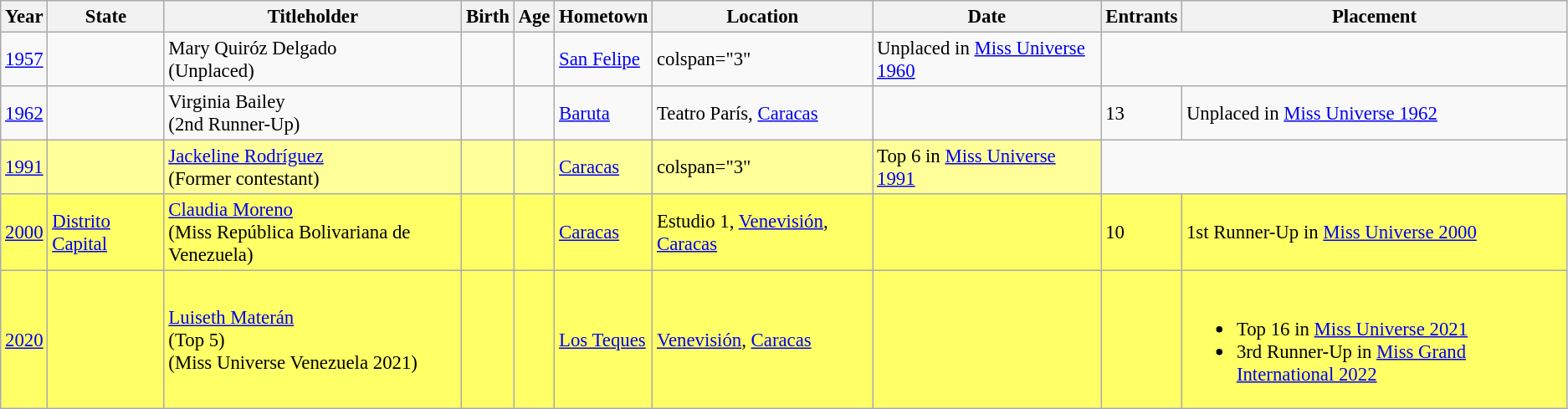<table class="wikitable sortable" style="font-size: 95%;">
<tr>
<th>Year</th>
<th>State</th>
<th>Titleholder</th>
<th>Birth</th>
<th>Age</th>
<th>Hometown</th>
<th>Location</th>
<th>Date</th>
<th>Entrants</th>
<th>Placement</th>
</tr>
<tr>
<td><a href='#'>1957</a></td>
<td></td>
<td>Mary Quiróz Delgado<br>(Unplaced)</td>
<td></td>
<td></td>
<td><a href='#'>San Felipe</a></td>
<td>colspan="3" </td>
<td>Unplaced in <a href='#'>Miss Universe 1960</a></td>
</tr>
<tr>
<td><a href='#'>1962</a></td>
<td></td>
<td>Virginia Bailey<br>(2nd Runner-Up)</td>
<td></td>
<td></td>
<td><a href='#'>Baruta</a></td>
<td>Teatro París, <a href='#'>Caracas</a></td>
<td></td>
<td>13</td>
<td>Unplaced in <a href='#'>Miss Universe 1962</a></td>
</tr>
<tr style="background-color:#FFFF99;">
<td><a href='#'>1991</a></td>
<td><s></s></td>
<td><a href='#'>Jackeline Rodríguez</a><br>(Former contestant)</td>
<td></td>
<td></td>
<td><a href='#'>Caracas</a></td>
<td>colspan="3" </td>
<td>Top 6 in <a href='#'>Miss Universe 1991</a></td>
</tr>
<tr style="background-color:#FFFF66;">
<td><a href='#'>2000</a></td>
<td> <a href='#'>Distrito Capital</a></td>
<td><a href='#'>Claudia Moreno</a><br>(Miss República Bolivariana de Venezuela)</td>
<td></td>
<td></td>
<td><a href='#'>Caracas</a></td>
<td>Estudio 1, <a href='#'>Venevisión</a>, <a href='#'>Caracas</a></td>
<td></td>
<td>10</td>
<td>1st Runner-Up in <a href='#'>Miss Universe 2000</a></td>
</tr>
<tr style="background-color:#FFFF66;">
<td><a href='#'>2020</a></td>
<td></td>
<td><a href='#'>Luiseth Materán</a><br>(Top 5)<br>(Miss Universe Venezuela 2021)</td>
<td></td>
<td></td>
<td><a href='#'>Los Teques</a></td>
<td><a href='#'>Venevisión</a>, <a href='#'>Caracas</a></td>
<td></td>
<td></td>
<td><br><ul><li>Top 16 in <a href='#'>Miss Universe 2021</a></li><li>3rd Runner-Up in <a href='#'>Miss Grand International 2022</a></li></ul></td>
</tr>
</table>
